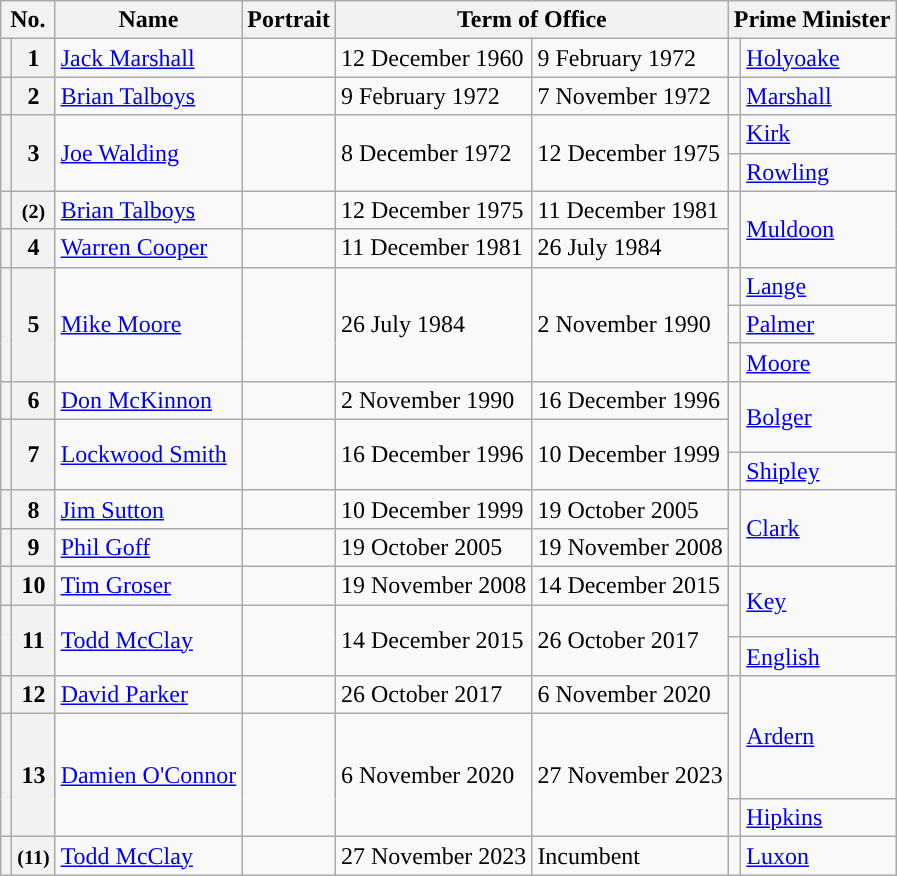<table class="wikitable">
<tr>
<th colspan="2">No.</th>
<th>Name</th>
<th>Portrait</th>
<th colspan="2">Term of Office</th>
<th colspan="2">Prime Minister</th>
</tr>
<tr>
<th style="color:inherit;background:"></th>
<th>1</th>
<td><a href='#'>Jack Marshall</a></td>
<td></td>
<td>12 December 1960</td>
<td>9 February 1972</td>
<td width=1 style="color:inherit;background:"></td>
<td><a href='#'>Holyoake</a></td>
</tr>
<tr>
<th style="color:inherit;background:"></th>
<th>2</th>
<td><a href='#'>Brian Talboys</a></td>
<td></td>
<td>9 February 1972</td>
<td>7 November 1972</td>
<td style="color:inherit;background:"></td>
<td><a href='#'>Marshall</a></td>
</tr>
<tr>
<th rowspan=2 style="color:inherit;background:"></th>
<th rowspan=2>3</th>
<td rowspan=2><a href='#'>Joe Walding</a></td>
<td rowspan=2></td>
<td rowspan=2>8 December 1972</td>
<td rowspan=2>12 December 1975</td>
<td style="color:inherit;background:"></td>
<td><a href='#'>Kirk</a></td>
</tr>
<tr>
<td style="color:inherit;background:"></td>
<td><a href='#'>Rowling</a></td>
</tr>
<tr>
<th style="color:inherit;background:"></th>
<th><small>(2)</small></th>
<td><a href='#'>Brian Talboys</a></td>
<td></td>
<td>12 December 1975</td>
<td>11 December 1981</td>
<td rowspan=2 style="color:inherit;background:"></td>
<td rowspan=2><a href='#'>Muldoon</a></td>
</tr>
<tr>
<th style="color:inherit;background:"></th>
<th>4</th>
<td><a href='#'>Warren Cooper</a></td>
<td></td>
<td>11 December 1981</td>
<td>26 July 1984</td>
</tr>
<tr>
<th rowspan=3 style="color:inherit;background:"></th>
<th rowspan=3>5</th>
<td rowspan=3><a href='#'>Mike Moore</a></td>
<td rowspan=3></td>
<td rowspan=3>26 July 1984</td>
<td rowspan=3>2 November 1990</td>
<td style="color:inherit;background:"></td>
<td><a href='#'>Lange</a></td>
</tr>
<tr>
<td style="color:inherit;background:"></td>
<td><a href='#'>Palmer</a></td>
</tr>
<tr>
<td style="color:inherit;background:"></td>
<td><a href='#'>Moore</a></td>
</tr>
<tr>
<th style="color:inherit;background:"></th>
<th>6</th>
<td><a href='#'>Don McKinnon</a></td>
<td></td>
<td>2 November 1990</td>
<td>16 December 1996</td>
<td rowspan=2 style="color:inherit;background:"></td>
<td rowspan=2><a href='#'>Bolger</a></td>
</tr>
<tr>
<th height=15 style="border-bottom:solid 0 grey; background:"></th>
<th rowspan="2">7</th>
<td rowspan="2"><a href='#'>Lockwood Smith</a></td>
<td rowspan="2"></td>
<td rowspan="2">16 December 1996</td>
<td rowspan="2">10 December 1999</td>
</tr>
<tr>
<th height=15 style="border-top:solid 0 grey; background:"></th>
<td style="color:inherit;background:"></td>
<td><a href='#'>Shipley</a></td>
</tr>
<tr>
<th style="color:inherit;background:"></th>
<th>8</th>
<td><a href='#'>Jim Sutton</a></td>
<td></td>
<td>10 December 1999</td>
<td>19 October 2005</td>
<td rowspan=2 style="color:inherit;background:"></td>
<td rowspan=2><a href='#'>Clark</a></td>
</tr>
<tr>
<th style="color:inherit;background:"></th>
<th>9</th>
<td><a href='#'>Phil Goff</a></td>
<td></td>
<td>19 October 2005</td>
<td>19 November 2008</td>
</tr>
<tr>
<th style="color:inherit;background:"></th>
<th>10</th>
<td><a href='#'>Tim Groser</a></td>
<td></td>
<td>19 November 2008</td>
<td>14 December 2015</td>
<td rowspan=2 style="color:inherit;background:"></td>
<td rowspan=2><a href='#'>Key</a></td>
</tr>
<tr>
<th height=15 style="border-bottom:solid 0 grey; background:"></th>
<th rowspan="2">11</th>
<td rowspan="2"><a href='#'>Todd McClay</a></td>
<td rowspan="2"></td>
<td rowspan="2">14 December 2015</td>
<td rowspan="2">26 October 2017</td>
</tr>
<tr>
<th height=15 style="border-top:solid 0 grey; background:"></th>
<td style="color:inherit;background:"></td>
<td><a href='#'>English</a></td>
</tr>
<tr>
<th style="color:inherit;background:"></th>
<th>12</th>
<td><a href='#'>David Parker</a></td>
<td></td>
<td>26 October 2017</td>
<td>6 November 2020</td>
<td rowspan=2 style="color:inherit;background:"></td>
<td rowspan=2><a href='#'>Ardern</a></td>
</tr>
<tr>
<th height=50 style="border-bottom:solid 0 grey; background:"></th>
<th rowspan="2">13</th>
<td rowspan="2"><a href='#'>Damien O'Connor</a></td>
<td rowspan="2"></td>
<td rowspan="2">6 November 2020</td>
<td rowspan="2">27 November 2023</td>
</tr>
<tr>
<th height=15 style="border-top:solid 0 grey; background:"></th>
<td style="color:inherit;background:"></td>
<td><a href='#'>Hipkins</a></td>
</tr>
<tr>
<th style="border-bottom:solid 0 grey; background:"></th>
<th><small>(11)</small></th>
<td><a href='#'>Todd McClay</a></td>
<td></td>
<td>27 November 2023</td>
<td>Incumbent</td>
<td style="color:inherit;background:"></td>
<td><a href='#'>Luxon</a></td>
</tr>
</table>
